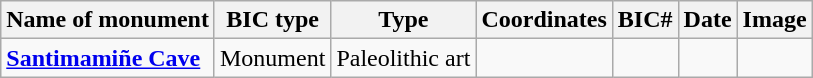<table class="wikitable">
<tr>
<th>Name of monument</th>
<th>BIC type</th>
<th>Type</th>
<th>Coordinates</th>
<th>BIC#</th>
<th>Date</th>
<th>Image</th>
</tr>
<tr>
<td><strong><a href='#'>Santimamiñe Cave</a></strong></td>
<td>Monument</td>
<td>Paleolithic art</td>
<td></td>
<td></td>
<td></td>
<td></td>
</tr>
</table>
